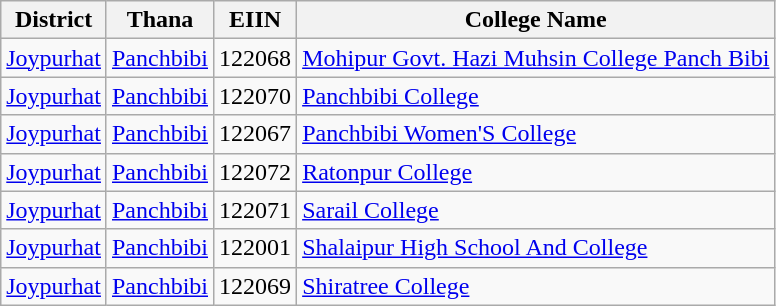<table class="wikitable">
<tr>
<th style="text-align: center;">District</th>
<th style="text-align: center;">Thana</th>
<th style="text-align: center;">EIIN</th>
<th style="text-align: center;">College Name</th>
</tr>
<tr>
<td style="text-align: center;"><a href='#'>Joypurhat</a></td>
<td style="text-align: center;"><a href='#'>Panchbibi</a></td>
<td style="text-align: center;">122068</td>
<td><a href='#'>Mohipur Govt. Hazi Muhsin College Panch Bibi</a></td>
</tr>
<tr>
<td style="text-align: center;"><a href='#'>Joypurhat</a></td>
<td style="text-align: center;"><a href='#'>Panchbibi</a></td>
<td style="text-align: center;">122070</td>
<td><a href='#'>Panchbibi College</a></td>
</tr>
<tr>
<td style="text-align: center;"><a href='#'>Joypurhat</a></td>
<td style="text-align: center;"><a href='#'>Panchbibi</a></td>
<td style="text-align: center;">122067</td>
<td><a href='#'>Panchbibi Women'S College</a></td>
</tr>
<tr>
<td style="text-align: center;"><a href='#'>Joypurhat</a></td>
<td style="text-align: center;"><a href='#'>Panchbibi</a></td>
<td style="text-align: center;">122072</td>
<td><a href='#'>Ratonpur College</a></td>
</tr>
<tr>
<td style="text-align: center;"><a href='#'>Joypurhat</a></td>
<td style="text-align: center;"><a href='#'>Panchbibi</a></td>
<td style="text-align: center;">122071</td>
<td><a href='#'>Sarail College</a></td>
</tr>
<tr>
<td style="text-align: center;"><a href='#'>Joypurhat</a></td>
<td style="text-align: center;"><a href='#'>Panchbibi</a></td>
<td style="text-align: center;">122001</td>
<td><a href='#'>Shalaipur High School And College</a></td>
</tr>
<tr>
<td style="text-align: center;"><a href='#'>Joypurhat</a></td>
<td style="text-align: center;"><a href='#'>Panchbibi</a></td>
<td style="text-align: center;">122069</td>
<td><a href='#'>Shiratree College</a></td>
</tr>
</table>
